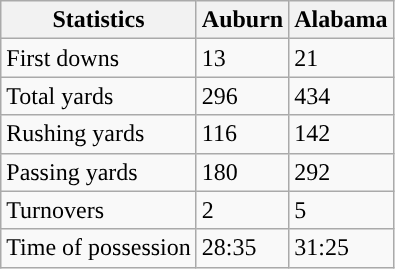<table class="wikitable" style="float: left;">
<tr>
<th>Statistics</th>
<th style=>Auburn</th>
<th>Alabama</th>
</tr>
<tr>
<td>First downs</td>
<td>13</td>
<td>21</td>
</tr>
<tr>
<td>Total yards</td>
<td>296</td>
<td>434</td>
</tr>
<tr>
<td>Rushing yards</td>
<td>116</td>
<td>142</td>
</tr>
<tr>
<td>Passing yards</td>
<td>180</td>
<td>292</td>
</tr>
<tr>
<td>Turnovers</td>
<td>2</td>
<td>5</td>
</tr>
<tr>
<td>Time of possession</td>
<td>28:35</td>
<td>31:25</td>
</tr>
</table>
